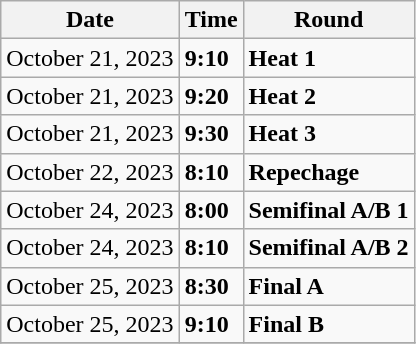<table class="wikitable">
<tr>
<th>Date</th>
<th>Time</th>
<th>Round</th>
</tr>
<tr>
<td>October 21, 2023</td>
<td><strong>9:10</strong></td>
<td><strong>Heat 1</strong></td>
</tr>
<tr>
<td>October 21, 2023</td>
<td><strong>9:20</strong></td>
<td><strong>Heat 2</strong></td>
</tr>
<tr>
<td>October 21, 2023</td>
<td><strong>9:30</strong></td>
<td><strong>Heat 3</strong></td>
</tr>
<tr>
<td>October 22, 2023</td>
<td><strong>8:10</strong></td>
<td><strong>Repechage</strong></td>
</tr>
<tr>
<td>October 24, 2023</td>
<td><strong>8:00</strong></td>
<td><strong>Semifinal A/B 1</strong></td>
</tr>
<tr>
<td>October 24, 2023</td>
<td><strong>8:10</strong></td>
<td><strong>Semifinal A/B 2</strong></td>
</tr>
<tr>
<td>October 25, 2023</td>
<td><strong>8:30</strong></td>
<td><strong>Final A</strong></td>
</tr>
<tr>
<td>October 25, 2023</td>
<td><strong>9:10</strong></td>
<td><strong>Final B</strong></td>
</tr>
<tr>
</tr>
</table>
